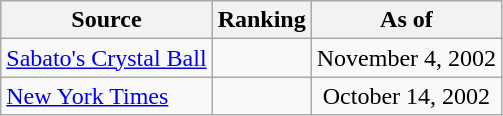<table class="wikitable" style="text-align:center">
<tr>
<th>Source</th>
<th>Ranking</th>
<th>As of</th>
</tr>
<tr>
<td align=left><a href='#'>Sabato's Crystal Ball</a></td>
<td></td>
<td>November 4, 2002</td>
</tr>
<tr>
<td align=left><a href='#'>New York Times</a></td>
<td></td>
<td>October 14, 2002</td>
</tr>
</table>
